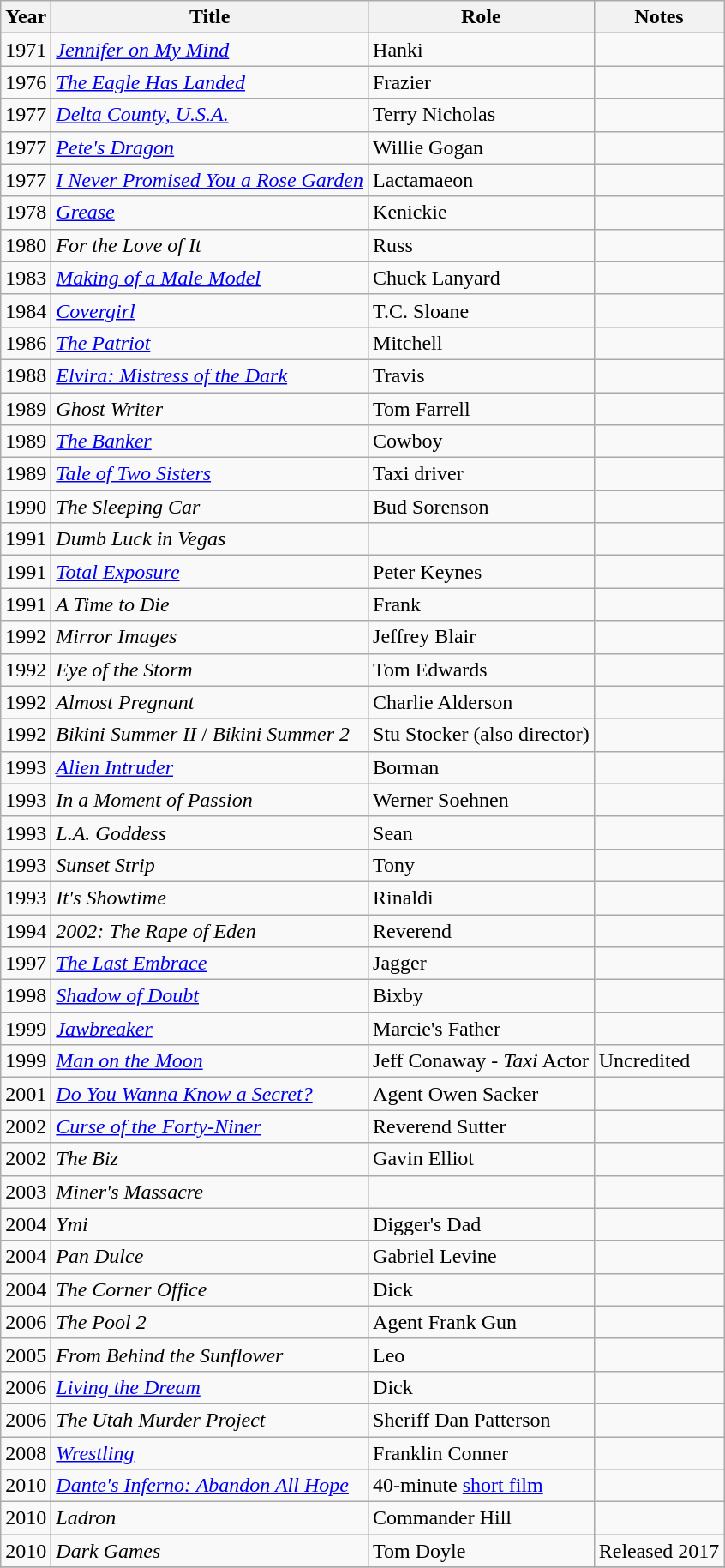<table class="wikitable sortable">
<tr>
<th>Year</th>
<th>Title</th>
<th>Role</th>
<th>Notes</th>
</tr>
<tr>
<td>1971</td>
<td><em><a href='#'>Jennifer on My Mind</a></em></td>
<td>Hanki</td>
<td></td>
</tr>
<tr>
<td>1976</td>
<td><em><a href='#'>The Eagle Has Landed</a></em></td>
<td>Frazier</td>
<td></td>
</tr>
<tr>
<td>1977</td>
<td><em><a href='#'>Delta County, U.S.A.</a></em></td>
<td>Terry Nicholas</td>
<td></td>
</tr>
<tr>
<td>1977</td>
<td><em><a href='#'>Pete's Dragon</a></em></td>
<td>Willie Gogan</td>
<td></td>
</tr>
<tr>
<td>1977</td>
<td><em><a href='#'>I Never Promised You a Rose Garden</a></em></td>
<td>Lactamaeon</td>
<td></td>
</tr>
<tr>
<td>1978</td>
<td><em><a href='#'>Grease</a></em></td>
<td>Kenickie</td>
<td></td>
</tr>
<tr>
<td>1980</td>
<td><em>For the Love of It</em></td>
<td>Russ</td>
<td></td>
</tr>
<tr>
<td>1983</td>
<td><em><a href='#'>Making of a Male Model</a></em></td>
<td>Chuck Lanyard</td>
<td></td>
</tr>
<tr>
<td>1984</td>
<td><em><a href='#'>Covergirl</a></em></td>
<td>T.C. Sloane</td>
<td></td>
</tr>
<tr>
<td>1986</td>
<td><em><a href='#'>The Patriot</a></em></td>
<td>Mitchell</td>
<td></td>
</tr>
<tr>
<td>1988</td>
<td><em><a href='#'>Elvira: Mistress of the Dark</a></em></td>
<td>Travis</td>
<td></td>
</tr>
<tr>
<td>1989</td>
<td><em>Ghost Writer</em></td>
<td>Tom Farrell</td>
<td></td>
</tr>
<tr>
<td>1989</td>
<td><em><a href='#'>The Banker</a></em></td>
<td>Cowboy</td>
<td></td>
</tr>
<tr>
<td>1989</td>
<td><em><a href='#'>Tale of Two Sisters</a></em></td>
<td>Taxi driver</td>
<td></td>
</tr>
<tr>
<td>1990</td>
<td><em>The Sleeping Car</em></td>
<td>Bud Sorenson</td>
<td></td>
</tr>
<tr>
<td>1991</td>
<td><em>Dumb Luck in Vegas</em></td>
<td></td>
<td></td>
</tr>
<tr>
<td>1991</td>
<td><em><a href='#'>Total Exposure</a></em></td>
<td>Peter Keynes</td>
<td></td>
</tr>
<tr>
<td>1991</td>
<td><em>A Time to Die</em></td>
<td>Frank</td>
<td></td>
</tr>
<tr>
<td>1992</td>
<td><em>Mirror Images</em></td>
<td>Jeffrey Blair</td>
<td></td>
</tr>
<tr>
<td>1992</td>
<td><em>Eye of the Storm</em></td>
<td>Tom Edwards</td>
<td></td>
</tr>
<tr>
<td>1992</td>
<td><em>Almost Pregnant</em></td>
<td>Charlie Alderson</td>
<td></td>
</tr>
<tr>
<td>1992</td>
<td><em>Bikini Summer II</em> / <em>Bikini Summer 2</em></td>
<td>Stu Stocker (also director)</td>
<td></td>
</tr>
<tr>
<td>1993</td>
<td><em><a href='#'>Alien Intruder</a></em></td>
<td>Borman</td>
<td></td>
</tr>
<tr>
<td>1993</td>
<td><em>In a Moment of Passion</em></td>
<td>Werner Soehnen</td>
<td></td>
</tr>
<tr>
<td>1993</td>
<td><em>L.A. Goddess</em></td>
<td>Sean</td>
<td></td>
</tr>
<tr>
<td>1993</td>
<td><em>Sunset Strip</em></td>
<td>Tony</td>
<td></td>
</tr>
<tr>
<td>1993</td>
<td><em>It's Showtime</em></td>
<td>Rinaldi</td>
<td></td>
</tr>
<tr>
<td>1994</td>
<td><em>2002: The Rape of Eden</em></td>
<td>Reverend</td>
<td></td>
</tr>
<tr>
<td>1997</td>
<td><em><a href='#'>The Last Embrace</a></em></td>
<td>Jagger</td>
<td></td>
</tr>
<tr>
<td>1998</td>
<td><em><a href='#'>Shadow of Doubt</a></em></td>
<td>Bixby</td>
<td></td>
</tr>
<tr>
<td>1999</td>
<td><em><a href='#'>Jawbreaker</a></em></td>
<td>Marcie's Father</td>
<td></td>
</tr>
<tr>
<td>1999</td>
<td><em><a href='#'>Man on the Moon</a></em></td>
<td>Jeff Conaway - <em>Taxi</em> Actor</td>
<td>Uncredited</td>
</tr>
<tr>
<td>2001</td>
<td><em><a href='#'>Do You Wanna Know a Secret?</a></em></td>
<td>Agent Owen Sacker</td>
<td></td>
</tr>
<tr>
<td>2002</td>
<td><em><a href='#'>Curse of the Forty-Niner</a></em></td>
<td>Reverend Sutter</td>
<td></td>
</tr>
<tr>
<td>2002</td>
<td><em>The Biz</em></td>
<td>Gavin Elliot</td>
<td></td>
</tr>
<tr>
<td>2003</td>
<td><em>Miner's Massacre</em></td>
<td></td>
<td></td>
</tr>
<tr>
<td>2004</td>
<td><em>Ymi</em></td>
<td>Digger's Dad</td>
<td></td>
</tr>
<tr>
<td>2004</td>
<td><em>Pan Dulce</em></td>
<td>Gabriel Levine</td>
<td></td>
</tr>
<tr>
<td>2004</td>
<td><em>The Corner Office</em></td>
<td>Dick</td>
<td></td>
</tr>
<tr>
<td>2006</td>
<td><em>The Pool 2</em></td>
<td>Agent Frank Gun</td>
<td></td>
</tr>
<tr>
<td>2005</td>
<td><em>From Behind the Sunflower</em></td>
<td>Leo</td>
<td></td>
</tr>
<tr>
<td>2006</td>
<td><em><a href='#'>Living the Dream</a></em></td>
<td>Dick</td>
<td></td>
</tr>
<tr>
<td>2006</td>
<td><em>The Utah Murder Project</em></td>
<td>Sheriff Dan Patterson</td>
<td></td>
</tr>
<tr>
<td>2008</td>
<td><em><a href='#'>Wrestling</a></em></td>
<td>Franklin Conner</td>
<td></td>
</tr>
<tr>
<td>2010</td>
<td><em><a href='#'>Dante's Inferno: Abandon All Hope</a></em></td>
<td>40-minute <a href='#'>short film</a></td>
<td></td>
</tr>
<tr>
<td>2010</td>
<td><em>Ladron</em></td>
<td>Commander Hill</td>
<td></td>
</tr>
<tr>
<td>2010</td>
<td><em>Dark Games</em></td>
<td>Tom Doyle</td>
<td> Released 2017</td>
</tr>
<tr>
</tr>
</table>
